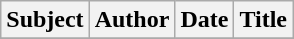<table class="wikitable sortable">
<tr>
<th>Subject</th>
<th>Author</th>
<th>Date</th>
<th>Title</th>
</tr>
<tr>
</tr>
</table>
